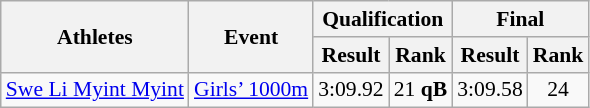<table class="wikitable" border="1" style="font-size:90%">
<tr>
<th rowspan=2>Athletes</th>
<th rowspan=2>Event</th>
<th colspan=2>Qualification</th>
<th colspan=2>Final</th>
</tr>
<tr>
<th>Result</th>
<th>Rank</th>
<th>Result</th>
<th>Rank</th>
</tr>
<tr>
<td><a href='#'>Swe Li Myint Myint</a></td>
<td><a href='#'>Girls’ 1000m</a></td>
<td align=center>3:09.92</td>
<td align=center>21 <strong>qB</strong></td>
<td align=center>3:09.58</td>
<td align=center>24</td>
</tr>
</table>
